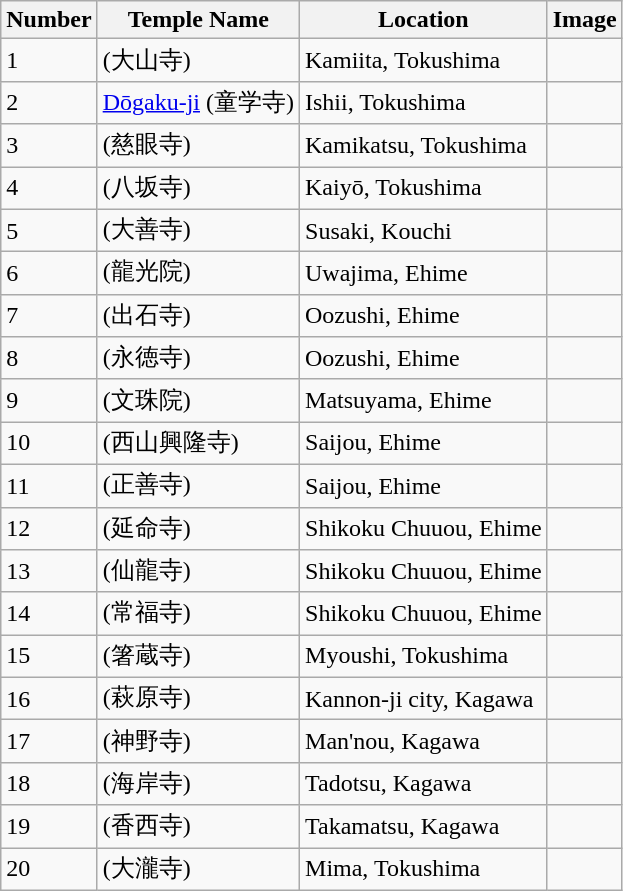<table class="wikitable">
<tr>
<th>Number</th>
<th>Temple Name</th>
<th>Location</th>
<th>Image</th>
</tr>
<tr>
<td>1</td>
<td> (大山寺)</td>
<td>Kamiita, Tokushima</td>
<td></td>
</tr>
<tr>
<td>2</td>
<td><a href='#'>Dōgaku-ji</a> (童学寺)</td>
<td>Ishii, Tokushima</td>
<td></td>
</tr>
<tr>
<td>3</td>
<td> (慈眼寺)</td>
<td>Kamikatsu, Tokushima</td>
<td></td>
</tr>
<tr>
<td>4</td>
<td> (八坂寺)</td>
<td>Kaiyō, Tokushima</td>
<td></td>
</tr>
<tr>
<td>5</td>
<td> (大善寺)</td>
<td>Susaki, Kouchi</td>
<td></td>
</tr>
<tr>
<td>6</td>
<td>(龍光院)</td>
<td>Uwajima, Ehime</td>
<td></td>
</tr>
<tr>
<td>7</td>
<td>(出石寺)</td>
<td>Oozushi, Ehime</td>
<td></td>
</tr>
<tr>
<td>8</td>
<td> (永徳寺)</td>
<td>Oozushi, Ehime</td>
<td></td>
</tr>
<tr>
<td>9</td>
<td> (文珠院)</td>
<td>Matsuyama, Ehime</td>
<td></td>
</tr>
<tr>
<td>10</td>
<td> (西山興隆寺)</td>
<td>Saijou, Ehime</td>
<td></td>
</tr>
<tr>
<td>11</td>
<td> (正善寺)</td>
<td>Saijou, Ehime</td>
<td></td>
</tr>
<tr>
<td>12</td>
<td> (延命寺)</td>
<td>Shikoku Chuuou, Ehime</td>
<td></td>
</tr>
<tr>
<td>13</td>
<td> (仙龍寺)</td>
<td>Shikoku Chuuou, Ehime</td>
<td></td>
</tr>
<tr>
<td>14</td>
<td> (常福寺)</td>
<td>Shikoku Chuuou, Ehime</td>
<td></td>
</tr>
<tr>
<td>15</td>
<td> (箸蔵寺)</td>
<td>Myoushi, Tokushima</td>
<td></td>
</tr>
<tr>
<td>16</td>
<td> (萩原寺)</td>
<td>Kannon-ji city, Kagawa</td>
<td></td>
</tr>
<tr>
<td>17</td>
<td> (神野寺)</td>
<td>Man'nou, Kagawa</td>
<td></td>
</tr>
<tr>
<td>18</td>
<td> (海岸寺)</td>
<td>Tadotsu, Kagawa</td>
<td></td>
</tr>
<tr>
<td>19</td>
<td> (香西寺)</td>
<td>Takamatsu, Kagawa</td>
<td></td>
</tr>
<tr>
<td>20</td>
<td>(大瀧寺)</td>
<td>Mima, Tokushima</td>
<td></td>
</tr>
</table>
